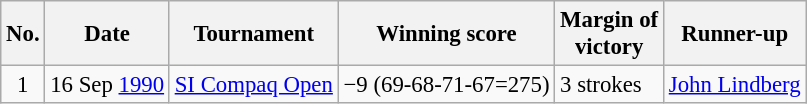<table class="wikitable" style="font-size:95%;">
<tr>
<th>No.</th>
<th>Date</th>
<th>Tournament</th>
<th>Winning score</th>
<th>Margin of<br>victory</th>
<th>Runner-up</th>
</tr>
<tr>
<td align=center>1</td>
<td align=right>16 Sep <a href='#'>1990</a></td>
<td><a href='#'>SI Compaq Open</a></td>
<td>−9 (69-68-71-67=275)</td>
<td>3 strokes</td>
<td> <a href='#'>John Lindberg</a></td>
</tr>
</table>
